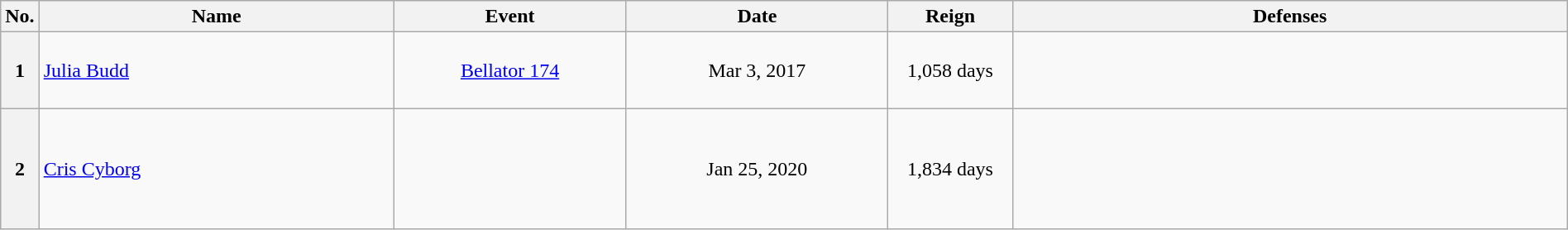<table class="wikitable" width=100% style="text-align: center;">
<tr>
<th width=1%>No.</th>
<th width=23%>Name</th>
<th width=15%>Event</th>
<th width=17%>Date</th>
<th width=8%>Reign</th>
<th width=36%>Defenses</th>
</tr>
<tr>
<th>1</th>
<td align=left> <a href='#'>Julia Budd</a><br></td>
<td><a href='#'>Bellator 174</a><br></td>
<td>Mar 3, 2017</td>
<td>1,058 days</td>
<td align=left><br><br>
<br>
</td>
</tr>
<tr>
<th>2</th>
<td align=left> <a href='#'>Cris Cyborg</a></td>
<td><br></td>
<td>Jan 25, 2020</td>
<td>1,834 days</td>
<td align=left><br><br>
<br>
<br>
<br>
</td>
</tr>
</table>
